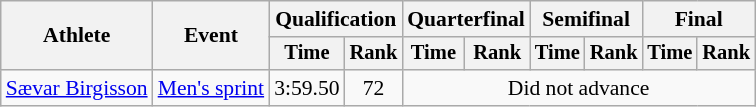<table class="wikitable" style="font-size:90%">
<tr>
<th rowspan="2">Athlete</th>
<th rowspan="2">Event</th>
<th colspan="2">Qualification</th>
<th colspan="2">Quarterfinal</th>
<th colspan="2">Semifinal</th>
<th colspan="2">Final</th>
</tr>
<tr style="font-size:95%">
<th>Time</th>
<th>Rank</th>
<th>Time</th>
<th>Rank</th>
<th>Time</th>
<th>Rank</th>
<th>Time</th>
<th>Rank</th>
</tr>
<tr align=center>
<td align=left><a href='#'>Sævar Birgisson</a></td>
<td align=left><a href='#'>Men's sprint</a></td>
<td>3:59.50</td>
<td>72</td>
<td colspan=6>Did not advance</td>
</tr>
</table>
